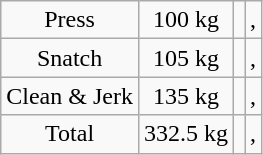<table class = "wikitable" style="text-align:center;">
<tr>
<td>Press</td>
<td>100 kg</td>
<td align=left></td>
<td>, </td>
</tr>
<tr>
<td>Snatch</td>
<td>105 kg</td>
<td align=left></td>
<td>, </td>
</tr>
<tr>
<td>Clean & Jerk</td>
<td>135 kg</td>
<td align=left></td>
<td>, </td>
</tr>
<tr>
<td>Total</td>
<td>332.5 kg</td>
<td align=left></td>
<td>, </td>
</tr>
</table>
